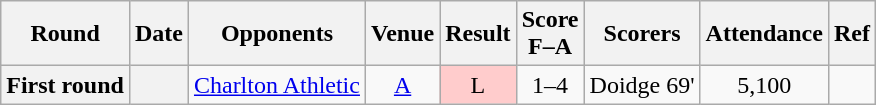<table class="wikitable plainrowheaders" style="text-align:center">
<tr>
<th scope="col">Round</th>
<th scope="col">Date</th>
<th scope="col">Opponents</th>
<th scope="col">Venue</th>
<th scope="col">Result</th>
<th scope="col">Score<br>F–A</th>
<th scope="col" class="unsortable">Scorers</th>
<th scope="col">Attendance</th>
<th scope="col" class="unsortable">Ref</th>
</tr>
<tr>
<th scope="row">First round</th>
<th scope="row"></th>
<td align="left"><a href='#'>Charlton Athletic</a></td>
<td><a href='#'>A</a></td>
<td style="background-color:#FFCCCC">L</td>
<td>1–4</td>
<td align="left">Doidge 69'</td>
<td>5,100</td>
<td></td>
</tr>
</table>
